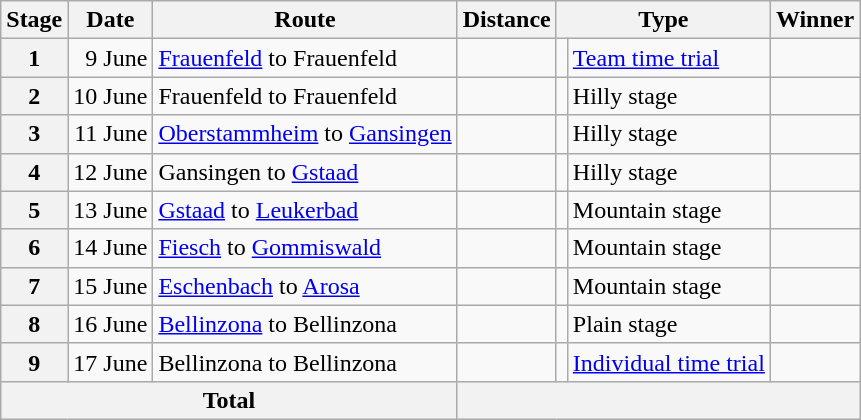<table class="wikitable">
<tr>
<th scope="col">Stage</th>
<th scope="col">Date</th>
<th scope="col">Route</th>
<th scope="col">Distance</th>
<th scope="col" colspan="2">Type</th>
<th scope="col">Winner</th>
</tr>
<tr>
<th scope="col">1</th>
<td style="text-align:right;">9 June</td>
<td><a href='#'>Frauenfeld</a> to Frauenfeld</td>
<td></td>
<td></td>
<td><a href='#'>Team time trial</a></td>
<td></td>
</tr>
<tr>
<th scope="col">2</th>
<td style="text-align:right;">10 June</td>
<td>Frauenfeld to Frauenfeld</td>
<td></td>
<td></td>
<td>Hilly stage</td>
<td></td>
</tr>
<tr>
<th scope="col">3</th>
<td style="text-align:right;">11 June</td>
<td><a href='#'>Oberstammheim</a> to <a href='#'>Gansingen</a></td>
<td></td>
<td></td>
<td>Hilly stage</td>
<td></td>
</tr>
<tr>
<th scope="col">4</th>
<td style="text-align:right;">12 June</td>
<td>Gansingen to <a href='#'>Gstaad</a></td>
<td></td>
<td></td>
<td>Hilly stage</td>
<td></td>
</tr>
<tr>
<th scope="col">5</th>
<td style="text-align:right;">13 June</td>
<td><a href='#'>Gstaad</a> to <a href='#'>Leukerbad</a></td>
<td></td>
<td></td>
<td>Mountain stage</td>
<td></td>
</tr>
<tr>
<th scope="col">6</th>
<td style="text-align:right;">14 June</td>
<td><a href='#'>Fiesch</a> to <a href='#'>Gommiswald</a></td>
<td></td>
<td></td>
<td>Mountain stage</td>
<td></td>
</tr>
<tr>
<th scope="col">7</th>
<td style="text-align:right;">15 June</td>
<td><a href='#'>Eschenbach</a> to <a href='#'>Arosa</a></td>
<td></td>
<td></td>
<td>Mountain stage</td>
<td></td>
</tr>
<tr>
<th scope="col">8</th>
<td style="text-align:right;">16 June</td>
<td><a href='#'>Bellinzona</a> to Bellinzona</td>
<td></td>
<td></td>
<td>Plain stage</td>
<td></td>
</tr>
<tr>
<th scope="col">9</th>
<td style="text-align:right;">17 June</td>
<td>Bellinzona to Bellinzona</td>
<td></td>
<td></td>
<td><a href='#'>Individual time trial</a></td>
<td></td>
</tr>
<tr>
<th colspan=3>Total</th>
<th colspan=5></th>
</tr>
</table>
